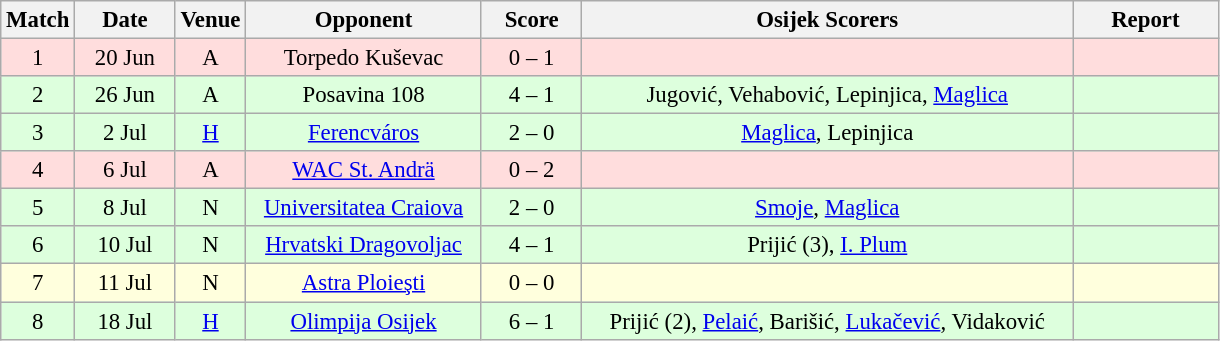<table class="wikitable sortable" style="text-align: center; font-size:95%;">
<tr>
<th width="30">Match</th>
<th width="60">Date<br></th>
<th width="20">Venue<br></th>
<th width="150">Opponent<br></th>
<th width="60">Score<br></th>
<th width="320">Osijek Scorers</th>
<th width="90" class="unsortable">Report</th>
</tr>
<tr bgcolor="#ffdddd">
<td>1</td>
<td>20 Jun</td>
<td>A</td>
<td>Torpedo Kuševac</td>
<td>0 – 1</td>
<td></td>
<td></td>
</tr>
<tr bgcolor="#ddffdd">
<td>2</td>
<td>26 Jun</td>
<td>A </td>
<td>Posavina 108 </td>
<td>4 – 1</td>
<td>Jugović, Vehabović, Lepinjica, <a href='#'>Maglica</a></td>
<td></td>
</tr>
<tr bgcolor="#ddffdd">
<td>3</td>
<td>2 Jul</td>
<td><a href='#'>H</a></td>
<td><a href='#'>Ferencváros</a> </td>
<td>2 – 0</td>
<td><a href='#'>Maglica</a>, Lepinjica</td>
<td></td>
</tr>
<tr bgcolor="#ffdddd">
<td>4</td>
<td>6 Jul</td>
<td>A </td>
<td><a href='#'>WAC St. Andrä</a> </td>
<td>0 – 2</td>
<td></td>
<td></td>
</tr>
<tr bgcolor="#ddffdd">
<td>5</td>
<td>8 Jul</td>
<td>N </td>
<td><a href='#'>Universitatea Craiova</a> </td>
<td>2 – 0</td>
<td><a href='#'>Smoje</a>, <a href='#'>Maglica</a></td>
<td></td>
</tr>
<tr bgcolor="#ddffdd">
<td>6</td>
<td>10 Jul</td>
<td>N </td>
<td><a href='#'>Hrvatski Dragovoljac</a></td>
<td>4 – 1</td>
<td>Prijić (3), <a href='#'>I. Plum</a></td>
<td></td>
</tr>
<tr bgcolor="#ffffdd">
<td>7</td>
<td>11 Jul</td>
<td>N </td>
<td><a href='#'>Astra Ploieşti</a> </td>
<td>0 – 0</td>
<td></td>
<td></td>
</tr>
<tr bgcolor="#ddffdd">
<td>8</td>
<td>18 Jul</td>
<td><a href='#'>H</a></td>
<td><a href='#'>Olimpija Osijek</a></td>
<td>6 – 1</td>
<td>Prijić (2), <a href='#'>Pelaić</a>, Barišić, <a href='#'>Lukačević</a>, Vidaković</td>
<td></td>
</tr>
</table>
